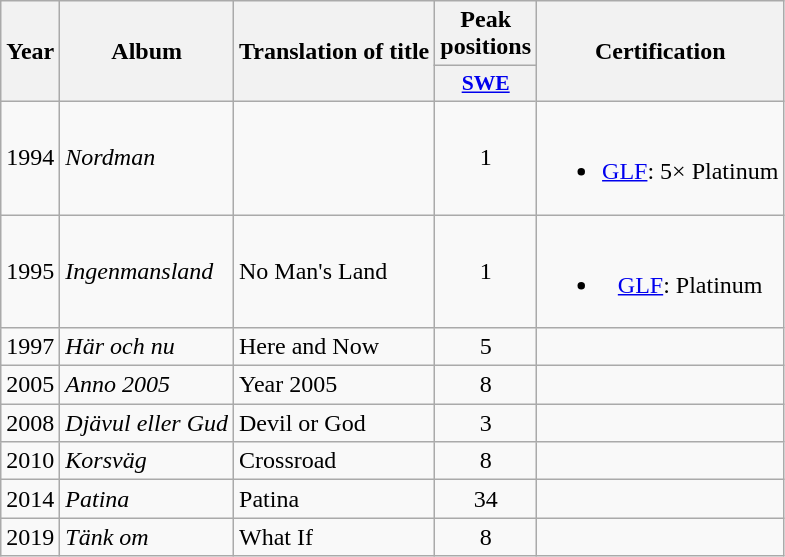<table class="wikitable">
<tr>
<th align="center" rowspan="2">Year</th>
<th align="center" rowspan="2">Album</th>
<th align="center" rowspan="2">Translation of title</th>
<th align="center" colspan="1">Peak positions</th>
<th align="center" rowspan="2">Certification</th>
</tr>
<tr>
<th scope="col" style="width:3em;font-size:90%;"><a href='#'>SWE</a><br></th>
</tr>
<tr>
<td style="text-align:center;">1994</td>
<td><em>Nordman</em></td>
<td></td>
<td style="text-align:center;">1</td>
<td style="text-align:center;"><br><ul><li><a href='#'>GLF</a>: 5× Platinum</li></ul></td>
</tr>
<tr>
<td style="text-align:center;">1995</td>
<td><em>Ingenmansland</em></td>
<td>No Man's Land</td>
<td style="text-align:center;">1</td>
<td style="text-align:center;"><br><ul><li><a href='#'>GLF</a>: Platinum</li></ul></td>
</tr>
<tr>
<td style="text-align:center;">1997</td>
<td><em>Här och nu</em></td>
<td>Here and Now</td>
<td style="text-align:center;">5</td>
<td style="text-align:center;"></td>
</tr>
<tr>
<td style="text-align:center;">2005</td>
<td><em>Anno 2005</em></td>
<td>Year 2005</td>
<td style="text-align:center;">8</td>
<td style="text-align:center;"></td>
</tr>
<tr>
<td style="text-align:center;">2008</td>
<td><em>Djävul eller Gud </em></td>
<td>Devil or God</td>
<td style="text-align:center;">3</td>
<td style="text-align:center;"></td>
</tr>
<tr>
<td style="text-align:center;">2010</td>
<td><em>Korsväg</em></td>
<td>Crossroad</td>
<td style="text-align:center;">8</td>
<td style="text-align:center;"></td>
</tr>
<tr>
<td style="text-align:center;">2014</td>
<td><em>Patina</em></td>
<td>Patina</td>
<td style="text-align:center;">34</td>
<td style="text-align:center;"></td>
</tr>
<tr>
<td style="text-align:center;">2019</td>
<td><em>Tänk om</em></td>
<td>What If</td>
<td style="text-align:center;">8<br></td>
<td style="text-align:center;"></td>
</tr>
</table>
